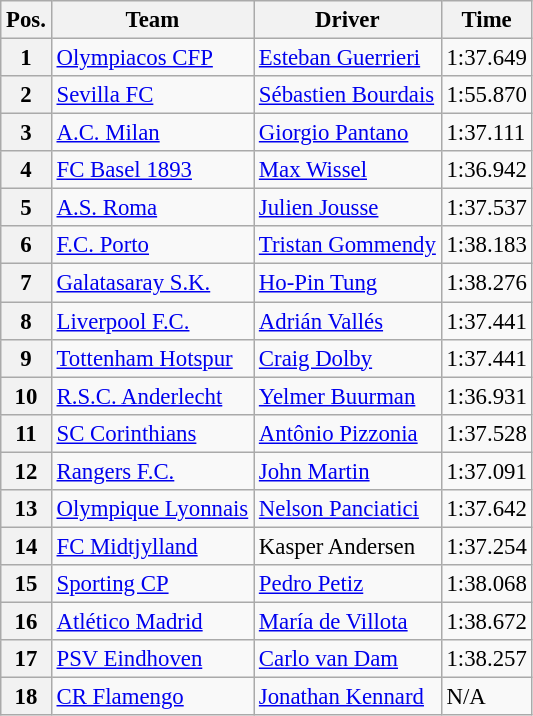<table class=wikitable style="font-size:95%">
<tr>
<th>Pos.</th>
<th>Team</th>
<th>Driver</th>
<th>Time</th>
</tr>
<tr>
<th>1</th>
<td> <a href='#'>Olympiacos CFP</a></td>
<td> <a href='#'>Esteban Guerrieri</a></td>
<td>1:37.649</td>
</tr>
<tr>
<th>2</th>
<td> <a href='#'>Sevilla FC</a></td>
<td> <a href='#'>Sébastien Bourdais</a></td>
<td>1:55.870</td>
</tr>
<tr>
<th>3</th>
<td> <a href='#'>A.C. Milan</a></td>
<td> <a href='#'>Giorgio Pantano</a></td>
<td>1:37.111</td>
</tr>
<tr>
<th>4</th>
<td> <a href='#'>FC Basel 1893</a></td>
<td> <a href='#'>Max Wissel</a></td>
<td>1:36.942</td>
</tr>
<tr>
<th>5</th>
<td> <a href='#'>A.S. Roma</a></td>
<td> <a href='#'>Julien Jousse</a></td>
<td>1:37.537</td>
</tr>
<tr>
<th>6</th>
<td> <a href='#'>F.C. Porto</a></td>
<td> <a href='#'>Tristan Gommendy</a></td>
<td>1:38.183</td>
</tr>
<tr>
<th>7</th>
<td> <a href='#'>Galatasaray S.K.</a></td>
<td> <a href='#'>Ho-Pin Tung</a></td>
<td>1:38.276</td>
</tr>
<tr>
<th>8</th>
<td> <a href='#'>Liverpool F.C.</a></td>
<td> <a href='#'>Adrián Vallés</a></td>
<td>1:37.441</td>
</tr>
<tr>
<th>9</th>
<td> <a href='#'>Tottenham Hotspur</a></td>
<td> <a href='#'>Craig Dolby</a></td>
<td>1:37.441</td>
</tr>
<tr>
<th>10</th>
<td> <a href='#'>R.S.C. Anderlecht</a></td>
<td> <a href='#'>Yelmer Buurman</a></td>
<td>1:36.931</td>
</tr>
<tr>
<th>11</th>
<td> <a href='#'>SC Corinthians</a></td>
<td> <a href='#'>Antônio Pizzonia</a></td>
<td>1:37.528</td>
</tr>
<tr>
<th>12</th>
<td> <a href='#'>Rangers F.C.</a></td>
<td> <a href='#'>John Martin</a></td>
<td>1:37.091</td>
</tr>
<tr>
<th>13</th>
<td> <a href='#'>Olympique Lyonnais</a></td>
<td> <a href='#'>Nelson Panciatici</a></td>
<td>1:37.642</td>
</tr>
<tr>
<th>14</th>
<td> <a href='#'>FC Midtjylland</a></td>
<td> Kasper Andersen</td>
<td>1:37.254</td>
</tr>
<tr>
<th>15</th>
<td> <a href='#'>Sporting CP</a></td>
<td> <a href='#'>Pedro Petiz</a></td>
<td>1:38.068</td>
</tr>
<tr>
<th>16</th>
<td> <a href='#'>Atlético Madrid</a></td>
<td> <a href='#'>María de Villota</a></td>
<td>1:38.672</td>
</tr>
<tr>
<th>17</th>
<td> <a href='#'>PSV Eindhoven</a></td>
<td> <a href='#'>Carlo van Dam</a></td>
<td>1:38.257</td>
</tr>
<tr>
<th>18</th>
<td> <a href='#'>CR Flamengo</a></td>
<td> <a href='#'>Jonathan Kennard</a></td>
<td>N/A</td>
</tr>
</table>
